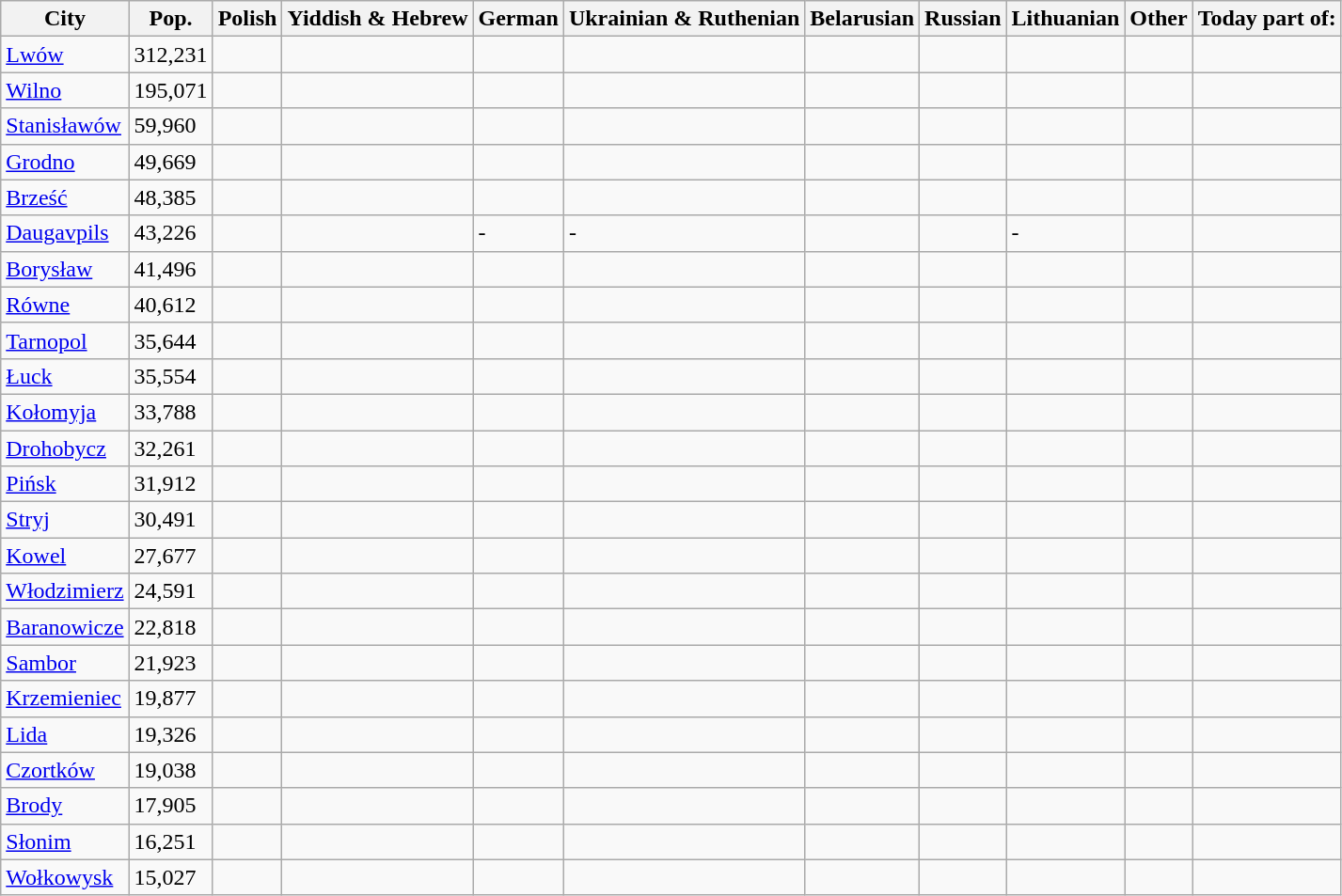<table class="wikitable sortable mw-collapsible">
<tr>
<th>City</th>
<th>Pop.</th>
<th>Polish</th>
<th>Yiddish & Hebrew</th>
<th>German</th>
<th>Ukrainian & Ruthenian</th>
<th>Belarusian</th>
<th>Russian</th>
<th>Lithuanian</th>
<th>Other</th>
<th>Today part of:</th>
</tr>
<tr>
<td><a href='#'>Lwów</a></td>
<td>312,231</td>
<td></td>
<td></td>
<td></td>
<td></td>
<td></td>
<td></td>
<td></td>
<td></td>
<td></td>
</tr>
<tr>
<td><a href='#'>Wilno</a></td>
<td>195,071</td>
<td></td>
<td></td>
<td></td>
<td></td>
<td></td>
<td></td>
<td></td>
<td></td>
<td></td>
</tr>
<tr>
<td><a href='#'>Stanisławów</a></td>
<td>59,960</td>
<td></td>
<td></td>
<td></td>
<td></td>
<td></td>
<td></td>
<td></td>
<td></td>
<td></td>
</tr>
<tr>
<td><a href='#'>Grodno</a></td>
<td>49,669</td>
<td></td>
<td></td>
<td></td>
<td></td>
<td></td>
<td></td>
<td></td>
<td></td>
<td></td>
</tr>
<tr>
<td><a href='#'>Brześć</a></td>
<td>48,385</td>
<td></td>
<td></td>
<td></td>
<td></td>
<td></td>
<td></td>
<td></td>
<td></td>
<td></td>
</tr>
<tr>
<td><a href='#'>Daugavpils</a></td>
<td>43,226</td>
<td></td>
<td></td>
<td>-</td>
<td>-</td>
<td></td>
<td></td>
<td>-</td>
<td></td>
<td></td>
</tr>
<tr>
<td><a href='#'>Borysław</a></td>
<td>41,496</td>
<td></td>
<td></td>
<td></td>
<td></td>
<td></td>
<td></td>
<td></td>
<td></td>
<td></td>
</tr>
<tr>
<td><a href='#'>Równe</a></td>
<td>40,612</td>
<td></td>
<td></td>
<td></td>
<td></td>
<td></td>
<td></td>
<td></td>
<td></td>
<td></td>
</tr>
<tr>
<td><a href='#'>Tarnopol</a></td>
<td>35,644</td>
<td></td>
<td></td>
<td></td>
<td></td>
<td></td>
<td></td>
<td></td>
<td></td>
<td></td>
</tr>
<tr>
<td><a href='#'>Łuck</a></td>
<td>35,554</td>
<td></td>
<td></td>
<td></td>
<td></td>
<td></td>
<td></td>
<td></td>
<td></td>
<td></td>
</tr>
<tr>
<td><a href='#'>Kołomyja</a></td>
<td>33,788</td>
<td></td>
<td></td>
<td></td>
<td></td>
<td></td>
<td></td>
<td></td>
<td></td>
<td></td>
</tr>
<tr>
<td><a href='#'>Drohobycz</a></td>
<td>32,261</td>
<td></td>
<td></td>
<td></td>
<td></td>
<td></td>
<td></td>
<td></td>
<td></td>
<td></td>
</tr>
<tr>
<td><a href='#'>Pińsk</a></td>
<td>31,912</td>
<td></td>
<td></td>
<td></td>
<td></td>
<td></td>
<td></td>
<td></td>
<td></td>
<td></td>
</tr>
<tr>
<td><a href='#'>Stryj</a></td>
<td>30,491</td>
<td></td>
<td></td>
<td></td>
<td></td>
<td></td>
<td></td>
<td></td>
<td></td>
<td></td>
</tr>
<tr>
<td><a href='#'>Kowel</a></td>
<td>27,677</td>
<td></td>
<td></td>
<td></td>
<td></td>
<td></td>
<td></td>
<td></td>
<td></td>
<td></td>
</tr>
<tr>
<td><a href='#'>Włodzimierz</a></td>
<td>24,591</td>
<td></td>
<td></td>
<td></td>
<td></td>
<td></td>
<td></td>
<td></td>
<td></td>
<td></td>
</tr>
<tr>
<td><a href='#'>Baranowicze</a></td>
<td>22,818</td>
<td></td>
<td></td>
<td></td>
<td></td>
<td></td>
<td></td>
<td></td>
<td></td>
<td></td>
</tr>
<tr>
<td><a href='#'>Sambor</a></td>
<td>21,923</td>
<td></td>
<td></td>
<td></td>
<td></td>
<td></td>
<td></td>
<td></td>
<td></td>
<td></td>
</tr>
<tr>
<td><a href='#'>Krzemieniec</a></td>
<td>19,877</td>
<td></td>
<td></td>
<td></td>
<td></td>
<td></td>
<td></td>
<td></td>
<td></td>
<td></td>
</tr>
<tr>
<td><a href='#'>Lida</a></td>
<td>19,326</td>
<td></td>
<td></td>
<td></td>
<td></td>
<td></td>
<td></td>
<td></td>
<td></td>
<td></td>
</tr>
<tr>
<td><a href='#'>Czortków</a></td>
<td>19,038</td>
<td></td>
<td></td>
<td></td>
<td></td>
<td></td>
<td></td>
<td></td>
<td></td>
<td></td>
</tr>
<tr>
<td><a href='#'>Brody</a></td>
<td>17,905</td>
<td></td>
<td></td>
<td></td>
<td></td>
<td></td>
<td></td>
<td></td>
<td></td>
<td></td>
</tr>
<tr>
<td><a href='#'>Słonim</a></td>
<td>16,251</td>
<td></td>
<td></td>
<td></td>
<td></td>
<td></td>
<td></td>
<td></td>
<td></td>
<td></td>
</tr>
<tr>
<td><a href='#'>Wołkowysk</a></td>
<td>15,027</td>
<td></td>
<td></td>
<td></td>
<td></td>
<td></td>
<td></td>
<td></td>
<td></td>
<td></td>
</tr>
</table>
